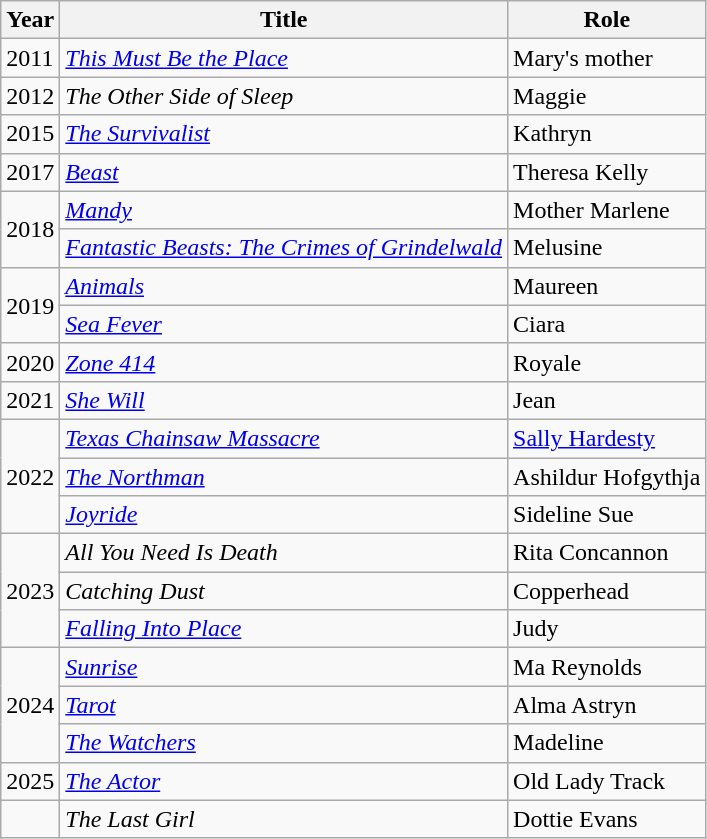<table class="wikitable plainrowheaders sortable">
<tr>
<th scope="col">Year</th>
<th scope="col">Title</th>
<th scope="col">Role</th>
</tr>
<tr>
<td>2011</td>
<td><em><a href='#'>This Must Be the Place</a></em></td>
<td>Mary's mother</td>
</tr>
<tr>
<td>2012</td>
<td><em>The Other Side of Sleep</em></td>
<td>Maggie</td>
</tr>
<tr>
<td>2015</td>
<td><em><a href='#'>The Survivalist</a></em></td>
<td>Kathryn</td>
</tr>
<tr>
<td>2017</td>
<td><em><a href='#'>Beast</a></em></td>
<td>Theresa Kelly</td>
</tr>
<tr>
<td rowspan="2">2018</td>
<td><em><a href='#'>Mandy</a></em></td>
<td>Mother Marlene</td>
</tr>
<tr>
<td><em><a href='#'>Fantastic Beasts: The Crimes of Grindelwald</a></em></td>
<td>Melusine</td>
</tr>
<tr>
<td rowspan="2">2019</td>
<td><em><a href='#'>Animals</a></em></td>
<td>Maureen</td>
</tr>
<tr>
<td><em><a href='#'>Sea Fever</a></em></td>
<td>Ciara</td>
</tr>
<tr>
<td>2020</td>
<td><em><a href='#'>Zone 414</a></em></td>
<td>Royale</td>
</tr>
<tr>
<td>2021</td>
<td><em><a href='#'>She Will</a></em></td>
<td>Jean</td>
</tr>
<tr>
<td rowspan="3">2022</td>
<td><em><a href='#'>Texas Chainsaw Massacre</a></em></td>
<td><a href='#'>Sally Hardesty</a></td>
</tr>
<tr>
<td><em><a href='#'>The Northman</a></em></td>
<td>Ashildur Hofgythja</td>
</tr>
<tr>
<td><em><a href='#'>Joyride</a></em></td>
<td>Sideline Sue</td>
</tr>
<tr>
<td rowspan="3">2023</td>
<td><em>All You Need Is Death</em></td>
<td>Rita Concannon</td>
</tr>
<tr>
<td><em>Catching Dust</em></td>
<td>Copperhead</td>
</tr>
<tr>
<td><em><a href='#'>Falling Into Place</a></em></td>
<td>Judy</td>
</tr>
<tr>
<td rowspan="3">2024</td>
<td><em><a href='#'>Sunrise</a></em></td>
<td>Ma Reynolds</td>
</tr>
<tr>
<td><em><a href='#'>Tarot</a></em></td>
<td>Alma Astryn</td>
</tr>
<tr>
<td><em><a href='#'>The Watchers</a></em></td>
<td>Madeline</td>
</tr>
<tr>
<td>2025</td>
<td><em><a href='#'>The Actor</a></em></td>
<td>Old Lady Track</td>
</tr>
<tr>
<td></td>
<td><em>The Last Girl</em></td>
<td>Dottie Evans</td>
</tr>
</table>
